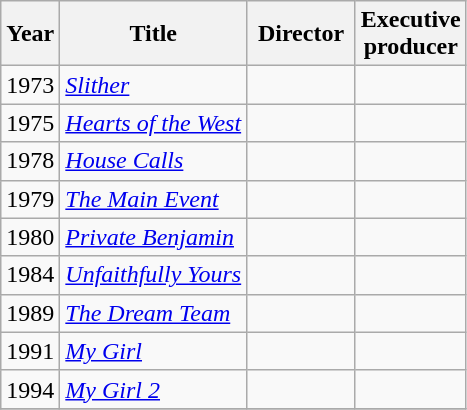<table class="wikitable unsortable">
<tr>
<th>Year</th>
<th>Title</th>
<th width="65">Director</th>
<th width="65">Executive<br>producer</th>
</tr>
<tr>
<td>1973</td>
<td><em><a href='#'>Slither</a></em></td>
<td></td>
<td></td>
</tr>
<tr>
<td>1975</td>
<td><em><a href='#'>Hearts of the West</a></em></td>
<td></td>
<td></td>
</tr>
<tr>
<td>1978</td>
<td><em><a href='#'>House Calls</a></em></td>
<td></td>
<td></td>
</tr>
<tr>
<td>1979</td>
<td><em><a href='#'>The Main Event</a></em></td>
<td></td>
<td></td>
</tr>
<tr>
<td>1980</td>
<td><em><a href='#'>Private Benjamin</a></em></td>
<td></td>
<td></td>
</tr>
<tr>
<td>1984</td>
<td><em><a href='#'>Unfaithfully Yours</a></em></td>
<td></td>
<td></td>
</tr>
<tr>
<td>1989</td>
<td><em><a href='#'>The Dream Team</a></em></td>
<td></td>
<td></td>
</tr>
<tr>
<td>1991</td>
<td><em><a href='#'>My Girl</a></em></td>
<td></td>
<td></td>
</tr>
<tr>
<td>1994</td>
<td><em><a href='#'>My Girl 2</a></em></td>
<td></td>
<td></td>
</tr>
<tr>
</tr>
</table>
